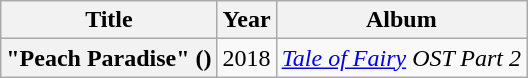<table class="wikitable plainrowheaders" style="text-align:center">
<tr>
<th scope="col">Title</th>
<th scope="col">Year</th>
<th scope="col">Album</th>
</tr>
<tr>
<th scope="row">"Peach Paradise" ()</th>
<td>2018</td>
<td><em><a href='#'>Tale of Fairy</a> OST Part 2</em></td>
</tr>
</table>
